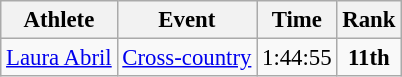<table class=wikitable style="font-size:95%">
<tr>
<th>Athlete</th>
<th>Event</th>
<th>Time</th>
<th>Rank</th>
</tr>
<tr>
<td><a href='#'>Laura Abril</a></td>
<td align=center><a href='#'>Cross-country</a></td>
<td align=center>1:44:55</td>
<td align=center><strong>11th</strong></td>
</tr>
</table>
